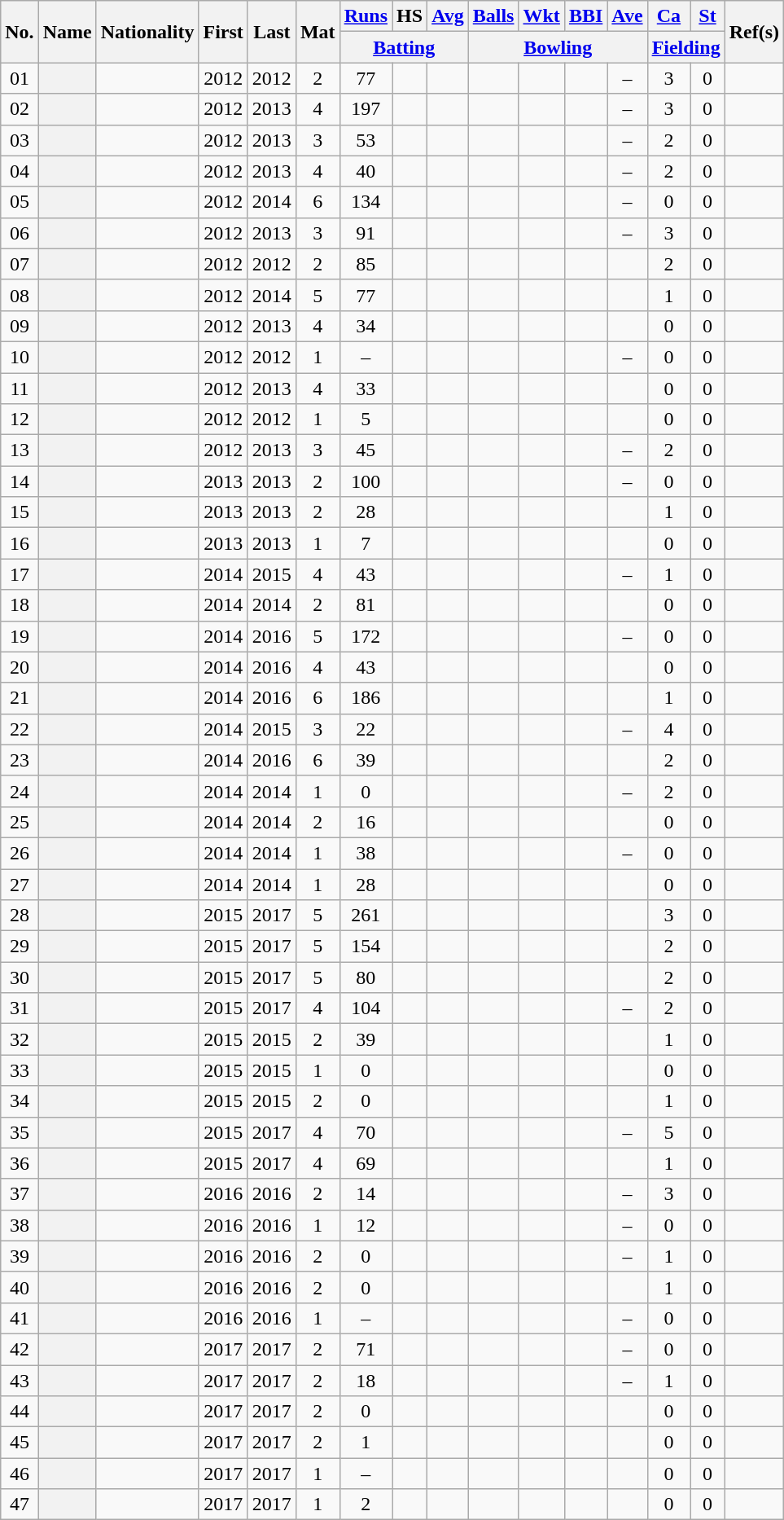<table class="wikitable sortable plainrowheaders">
<tr align="center">
<th scope="col" rowspan="2">No.</th>
<th scope="col" rowspan="2">Name</th>
<th scope="col" rowspan="2">Nationality</th>
<th scope="col" rowspan="2">First</th>
<th scope="col" rowspan="2">Last</th>
<th scope="col" rowspan="2">Mat</th>
<th scope="col"><a href='#'>Runs</a></th>
<th scope="col">HS</th>
<th scope="col"><a href='#'>Avg</a></th>
<th scope="col"><a href='#'>Balls</a></th>
<th scope="col"><a href='#'>Wkt</a></th>
<th scope="col"><a href='#'>BBI</a></th>
<th scope="col"><a href='#'>Ave</a></th>
<th scope="col"><a href='#'>Ca</a></th>
<th scope="col"><a href='#'>St</a></th>
<th scope="col" rowspan=2 class="unsortable">Ref(s)</th>
</tr>
<tr class="unsortable">
<th scope="col" colspan=3><a href='#'>Batting</a></th>
<th scope="col" colspan=4><a href='#'>Bowling</a></th>
<th scope="col" colspan=2><a href='#'>Fielding</a></th>
</tr>
<tr align="center">
<td><span>0</span>1</td>
<th scope="row"></th>
<td></td>
<td>2012</td>
<td>2012</td>
<td>2</td>
<td>77</td>
<td></td>
<td></td>
<td></td>
<td></td>
<td></td>
<td>–</td>
<td>3</td>
<td>0</td>
<td></td>
</tr>
<tr align="center">
<td><span>0</span>2</td>
<th scope="row"> </th>
<td></td>
<td>2012</td>
<td>2013</td>
<td>4</td>
<td>197</td>
<td></td>
<td></td>
<td></td>
<td></td>
<td></td>
<td>–</td>
<td>3</td>
<td>0</td>
<td></td>
</tr>
<tr align="center">
<td><span>0</span>3</td>
<th scope="row"></th>
<td></td>
<td>2012</td>
<td>2013</td>
<td>3</td>
<td>53</td>
<td></td>
<td></td>
<td></td>
<td></td>
<td></td>
<td>–</td>
<td>2</td>
<td>0</td>
<td></td>
</tr>
<tr align="center">
<td><span>0</span>4</td>
<th scope="row"> </th>
<td></td>
<td>2012</td>
<td>2013</td>
<td>4</td>
<td>40</td>
<td></td>
<td></td>
<td></td>
<td></td>
<td></td>
<td>–</td>
<td>2</td>
<td>0</td>
<td></td>
</tr>
<tr align="center">
<td><span>0</span>5</td>
<th scope="row"></th>
<td></td>
<td>2012</td>
<td>2014</td>
<td>6</td>
<td>134</td>
<td></td>
<td></td>
<td></td>
<td></td>
<td></td>
<td>–</td>
<td>0</td>
<td>0</td>
<td></td>
</tr>
<tr align="center">
<td><span>0</span>6</td>
<th scope="row"></th>
<td></td>
<td>2012</td>
<td>2013</td>
<td>3</td>
<td>91</td>
<td></td>
<td></td>
<td></td>
<td></td>
<td></td>
<td>–</td>
<td>3</td>
<td>0</td>
<td></td>
</tr>
<tr align="center">
<td><span>0</span>7</td>
<th scope="row"></th>
<td></td>
<td>2012</td>
<td>2012</td>
<td>2</td>
<td>85</td>
<td></td>
<td></td>
<td></td>
<td></td>
<td></td>
<td></td>
<td>2</td>
<td>0</td>
<td></td>
</tr>
<tr align="center">
<td><span>0</span>8</td>
<th scope="row"></th>
<td></td>
<td>2012</td>
<td>2014</td>
<td>5</td>
<td>77</td>
<td></td>
<td></td>
<td></td>
<td></td>
<td></td>
<td></td>
<td>1</td>
<td>0</td>
<td></td>
</tr>
<tr align="center">
<td><span>0</span>9</td>
<th scope="row"></th>
<td></td>
<td>2012</td>
<td>2013</td>
<td>4</td>
<td>34</td>
<td></td>
<td></td>
<td></td>
<td></td>
<td></td>
<td></td>
<td>0</td>
<td>0</td>
<td></td>
</tr>
<tr align="center">
<td>10</td>
<th scope="row"></th>
<td></td>
<td>2012</td>
<td>2012</td>
<td>1</td>
<td>–</td>
<td></td>
<td></td>
<td></td>
<td></td>
<td></td>
<td>–</td>
<td>0</td>
<td>0</td>
<td></td>
</tr>
<tr align="center">
<td>11</td>
<th scope="row"></th>
<td></td>
<td>2012</td>
<td>2013</td>
<td>4</td>
<td>33</td>
<td></td>
<td></td>
<td></td>
<td></td>
<td></td>
<td></td>
<td>0</td>
<td>0</td>
<td></td>
</tr>
<tr align="center">
<td>12</td>
<th scope="row"></th>
<td></td>
<td>2012</td>
<td>2012</td>
<td>1</td>
<td>5</td>
<td></td>
<td></td>
<td></td>
<td></td>
<td></td>
<td></td>
<td>0</td>
<td>0</td>
<td></td>
</tr>
<tr align="center">
<td>13</td>
<th scope="row"> </th>
<td></td>
<td>2012</td>
<td>2013</td>
<td>3</td>
<td>45</td>
<td></td>
<td></td>
<td></td>
<td></td>
<td></td>
<td>–</td>
<td>2</td>
<td>0</td>
<td></td>
</tr>
<tr align="center">
<td>14</td>
<th scope="row"></th>
<td></td>
<td>2013</td>
<td>2013</td>
<td>2</td>
<td>100</td>
<td></td>
<td></td>
<td></td>
<td></td>
<td></td>
<td>–</td>
<td>0</td>
<td>0</td>
<td></td>
</tr>
<tr align="center">
<td>15</td>
<th scope="row"></th>
<td></td>
<td>2013</td>
<td>2013</td>
<td>2</td>
<td>28</td>
<td></td>
<td></td>
<td></td>
<td></td>
<td></td>
<td></td>
<td>1</td>
<td>0</td>
<td></td>
</tr>
<tr align="center">
<td>16</td>
<th scope="row"></th>
<td></td>
<td>2013</td>
<td>2013</td>
<td>1</td>
<td>7</td>
<td></td>
<td></td>
<td></td>
<td></td>
<td></td>
<td></td>
<td>0</td>
<td>0</td>
<td></td>
</tr>
<tr align="center">
<td>17</td>
<th scope="row"> </th>
<td></td>
<td>2014</td>
<td>2015</td>
<td>4</td>
<td>43</td>
<td></td>
<td></td>
<td></td>
<td></td>
<td></td>
<td>–</td>
<td>1</td>
<td>0</td>
<td></td>
</tr>
<tr align="center">
<td>18</td>
<th scope="row"></th>
<td></td>
<td>2014</td>
<td>2014</td>
<td>2</td>
<td>81</td>
<td></td>
<td></td>
<td></td>
<td></td>
<td></td>
<td></td>
<td>0</td>
<td>0</td>
<td></td>
</tr>
<tr align="center">
<td>19</td>
<th scope="row"> </th>
<td></td>
<td>2014</td>
<td>2016</td>
<td>5</td>
<td>172</td>
<td></td>
<td></td>
<td></td>
<td></td>
<td></td>
<td>–</td>
<td>0</td>
<td>0</td>
<td></td>
</tr>
<tr align="center">
<td>20</td>
<th scope="row"> </th>
<td></td>
<td>2014</td>
<td>2016</td>
<td>4</td>
<td>43</td>
<td></td>
<td></td>
<td></td>
<td></td>
<td></td>
<td></td>
<td>0</td>
<td>0</td>
<td></td>
</tr>
<tr align="center">
<td>21</td>
<th scope="row"></th>
<td></td>
<td>2014</td>
<td>2016</td>
<td>6</td>
<td>186</td>
<td></td>
<td></td>
<td></td>
<td></td>
<td></td>
<td></td>
<td>1</td>
<td>0</td>
<td></td>
</tr>
<tr align="center">
<td>22</td>
<th scope="row"> </th>
<td></td>
<td>2014</td>
<td>2015</td>
<td>3</td>
<td>22</td>
<td></td>
<td></td>
<td></td>
<td></td>
<td></td>
<td>–</td>
<td>4</td>
<td>0</td>
<td></td>
</tr>
<tr align="center">
<td>23</td>
<th scope="row"></th>
<td></td>
<td>2014</td>
<td>2016</td>
<td>6</td>
<td>39</td>
<td></td>
<td></td>
<td></td>
<td></td>
<td></td>
<td></td>
<td>2</td>
<td>0</td>
<td></td>
</tr>
<tr align="center">
<td>24</td>
<th scope="row"></th>
<td></td>
<td>2014</td>
<td>2014</td>
<td>1</td>
<td>0</td>
<td></td>
<td></td>
<td></td>
<td></td>
<td></td>
<td>–</td>
<td>2</td>
<td>0</td>
<td></td>
</tr>
<tr align="center">
<td>25</td>
<th scope="row"></th>
<td></td>
<td>2014</td>
<td>2014</td>
<td>2</td>
<td>16</td>
<td></td>
<td></td>
<td></td>
<td></td>
<td></td>
<td></td>
<td>0</td>
<td>0</td>
<td></td>
</tr>
<tr align="center">
<td>26</td>
<th scope="row"></th>
<td></td>
<td>2014</td>
<td>2014</td>
<td>1</td>
<td>38</td>
<td></td>
<td></td>
<td></td>
<td></td>
<td></td>
<td>–</td>
<td>0</td>
<td>0</td>
<td></td>
</tr>
<tr align="center">
<td>27</td>
<th scope="row"></th>
<td></td>
<td>2014</td>
<td>2014</td>
<td>1</td>
<td>28</td>
<td></td>
<td></td>
<td></td>
<td></td>
<td></td>
<td></td>
<td>0</td>
<td>0</td>
<td></td>
</tr>
<tr align="center">
<td>28</td>
<th scope="row"></th>
<td></td>
<td>2015</td>
<td>2017</td>
<td>5</td>
<td>261</td>
<td></td>
<td></td>
<td></td>
<td></td>
<td></td>
<td></td>
<td>3</td>
<td>0</td>
<td></td>
</tr>
<tr align="center">
<td>29</td>
<th scope="row"> </th>
<td></td>
<td>2015</td>
<td>2017</td>
<td>5</td>
<td>154</td>
<td></td>
<td></td>
<td></td>
<td></td>
<td></td>
<td></td>
<td>2</td>
<td>0</td>
<td></td>
</tr>
<tr align="center">
<td>30</td>
<th scope="row"></th>
<td></td>
<td>2015</td>
<td>2017</td>
<td>5</td>
<td>80</td>
<td></td>
<td></td>
<td></td>
<td></td>
<td></td>
<td></td>
<td>2</td>
<td>0</td>
<td></td>
</tr>
<tr align="center">
<td>31</td>
<th scope="row"></th>
<td></td>
<td>2015</td>
<td>2017</td>
<td>4</td>
<td>104</td>
<td></td>
<td></td>
<td></td>
<td></td>
<td></td>
<td>–</td>
<td>2</td>
<td>0</td>
<td></td>
</tr>
<tr align="center">
<td>32</td>
<th scope="row"></th>
<td></td>
<td>2015</td>
<td>2015</td>
<td>2</td>
<td>39</td>
<td></td>
<td></td>
<td></td>
<td></td>
<td></td>
<td></td>
<td>1</td>
<td>0</td>
<td></td>
</tr>
<tr align="center">
<td>33</td>
<th scope="row"></th>
<td></td>
<td>2015</td>
<td>2015</td>
<td>1</td>
<td>0</td>
<td></td>
<td></td>
<td></td>
<td></td>
<td></td>
<td></td>
<td>0</td>
<td>0</td>
<td></td>
</tr>
<tr align="center">
<td>34</td>
<th scope="row"></th>
<td></td>
<td>2015</td>
<td>2015</td>
<td>2</td>
<td>0</td>
<td></td>
<td></td>
<td></td>
<td></td>
<td></td>
<td></td>
<td>1</td>
<td>0</td>
<td></td>
</tr>
<tr align="center">
<td>35</td>
<th scope="row"> </th>
<td></td>
<td>2015</td>
<td>2017</td>
<td>4</td>
<td>70</td>
<td></td>
<td></td>
<td></td>
<td></td>
<td></td>
<td>–</td>
<td>5</td>
<td>0</td>
<td></td>
</tr>
<tr align="center">
<td>36</td>
<th scope="row"></th>
<td></td>
<td>2015</td>
<td>2017</td>
<td>4</td>
<td>69</td>
<td></td>
<td></td>
<td></td>
<td></td>
<td></td>
<td></td>
<td>1</td>
<td>0</td>
<td></td>
</tr>
<tr align="center">
<td>37</td>
<th scope="row"> </th>
<td></td>
<td>2016</td>
<td>2016</td>
<td>2</td>
<td>14</td>
<td></td>
<td></td>
<td></td>
<td></td>
<td></td>
<td>–</td>
<td>3</td>
<td>0</td>
<td></td>
</tr>
<tr align="center">
<td>38</td>
<th scope="row"></th>
<td></td>
<td>2016</td>
<td>2016</td>
<td>1</td>
<td>12</td>
<td></td>
<td></td>
<td></td>
<td></td>
<td></td>
<td>–</td>
<td>0</td>
<td>0</td>
<td></td>
</tr>
<tr align="center">
<td>39</td>
<th scope="row"></th>
<td></td>
<td>2016</td>
<td>2016</td>
<td>2</td>
<td>0</td>
<td></td>
<td></td>
<td></td>
<td></td>
<td></td>
<td>–</td>
<td>1</td>
<td>0</td>
<td></td>
</tr>
<tr align="center">
<td>40</td>
<th scope="row"></th>
<td></td>
<td>2016</td>
<td>2016</td>
<td>2</td>
<td>0</td>
<td></td>
<td></td>
<td></td>
<td></td>
<td></td>
<td></td>
<td>1</td>
<td>0</td>
<td></td>
</tr>
<tr align="center">
<td>41</td>
<th scope="row"></th>
<td></td>
<td>2016</td>
<td>2016</td>
<td>1</td>
<td>–</td>
<td></td>
<td></td>
<td></td>
<td></td>
<td></td>
<td>–</td>
<td>0</td>
<td>0</td>
<td></td>
</tr>
<tr align="center">
<td>42</td>
<th scope="row"></th>
<td></td>
<td>2017</td>
<td>2017</td>
<td>2</td>
<td>71</td>
<td></td>
<td></td>
<td></td>
<td></td>
<td></td>
<td>–</td>
<td>0</td>
<td>0</td>
<td></td>
</tr>
<tr align="center">
<td>43</td>
<th scope="row"></th>
<td></td>
<td>2017</td>
<td>2017</td>
<td>2</td>
<td>18</td>
<td></td>
<td></td>
<td></td>
<td></td>
<td></td>
<td>–</td>
<td>1</td>
<td>0</td>
<td></td>
</tr>
<tr align="center">
<td>44</td>
<th scope="row"></th>
<td></td>
<td>2017</td>
<td>2017</td>
<td>2</td>
<td>0</td>
<td></td>
<td></td>
<td></td>
<td></td>
<td></td>
<td></td>
<td>0</td>
<td>0</td>
<td></td>
</tr>
<tr align="center">
<td>45</td>
<th scope="row"></th>
<td></td>
<td>2017</td>
<td>2017</td>
<td>2</td>
<td>1</td>
<td></td>
<td></td>
<td></td>
<td></td>
<td></td>
<td></td>
<td>0</td>
<td>0</td>
<td></td>
</tr>
<tr align="center">
<td>46</td>
<th scope="row"></th>
<td></td>
<td>2017</td>
<td>2017</td>
<td>1</td>
<td>–</td>
<td></td>
<td></td>
<td></td>
<td></td>
<td></td>
<td></td>
<td>0</td>
<td>0</td>
<td></td>
</tr>
<tr align="center">
<td>47</td>
<th scope="row"></th>
<td></td>
<td>2017</td>
<td>2017</td>
<td>1</td>
<td>2</td>
<td></td>
<td></td>
<td></td>
<td></td>
<td></td>
<td></td>
<td>0</td>
<td>0</td>
<td></td>
</tr>
</table>
